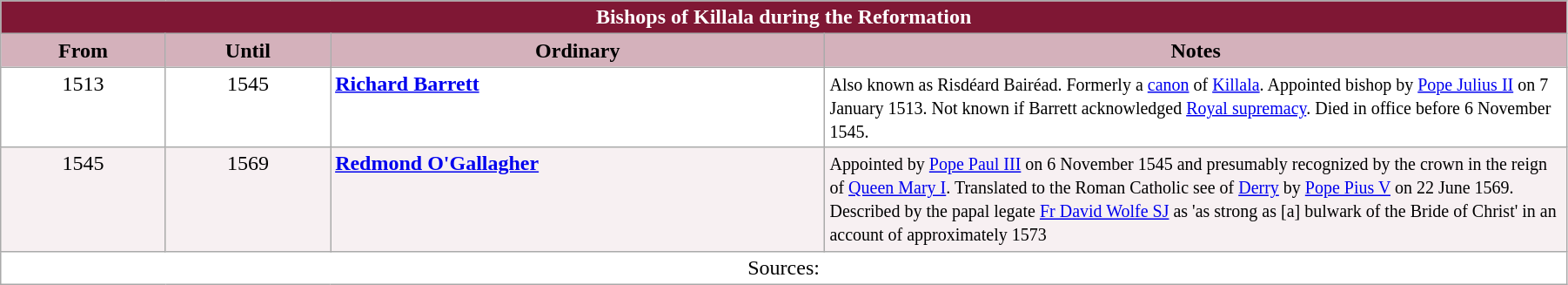<table class="wikitable" style="width:95%;" border="1" cellpadding="2">
<tr>
<th colspan="4" style="background-color: #7F1734; color: white;">Bishops of Killala during the Reformation</th>
</tr>
<tr align=top>
<th style="background-color: #D4B1BB; width: 10%;">From</th>
<th style="background-color: #D4B1BB; width: 10%;">Until</th>
<th style="background-color: #D4B1BB; width: 30%;">Ordinary</th>
<th style="background-color: #D4B1BB; width: 45%;">Notes</th>
</tr>
<tr valign=top bgcolor="white">
<td align=center>1513</td>
<td align=center>1545</td>
<td><strong><a href='#'>Richard Barrett</a></strong></td>
<td><small>Also known as Risdéard Bairéad. Formerly a <a href='#'>canon</a> of <a href='#'>Killala</a>. Appointed bishop by <a href='#'>Pope Julius II</a> on 7 January 1513. Not known if Barrett acknowledged <a href='#'>Royal supremacy</a>. Died in office before 6 November 1545.</small></td>
</tr>
<tr valign=top bgcolor="#F7F0F2">
<td align=center>1545</td>
<td align=center>1569</td>
<td><strong><a href='#'>Redmond O'Gallagher</a></strong></td>
<td><small>Appointed by <a href='#'>Pope Paul III</a> on 6 November 1545 and presumably recognized by the crown in the reign of <a href='#'>Queen Mary I</a>. Translated to the Roman Catholic see of <a href='#'>Derry</a> by <a href='#'>Pope Pius V</a> on 22 June 1569. Described by the papal legate <a href='#'>Fr David Wolfe SJ</a> as 'as strong as [a] bulwark of the Bride of Christ' in an account of approximately 1573</small></td>
</tr>
<tr valign=top bgcolor="white">
<td colspan="4" style="text-align: center;">Sources:</td>
</tr>
</table>
